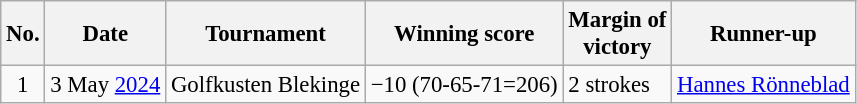<table class="wikitable" style="font-size:95%;">
<tr>
<th>No.</th>
<th>Date</th>
<th>Tournament</th>
<th>Winning score</th>
<th>Margin of<br>victory</th>
<th>Runner-up</th>
</tr>
<tr>
<td align=center>1</td>
<td align=right>3 May <a href='#'>2024</a></td>
<td>Golfkusten Blekinge</td>
<td>−10 (70-65-71=206)</td>
<td>2 strokes</td>
<td> <a href='#'>Hannes Rönneblad</a></td>
</tr>
</table>
